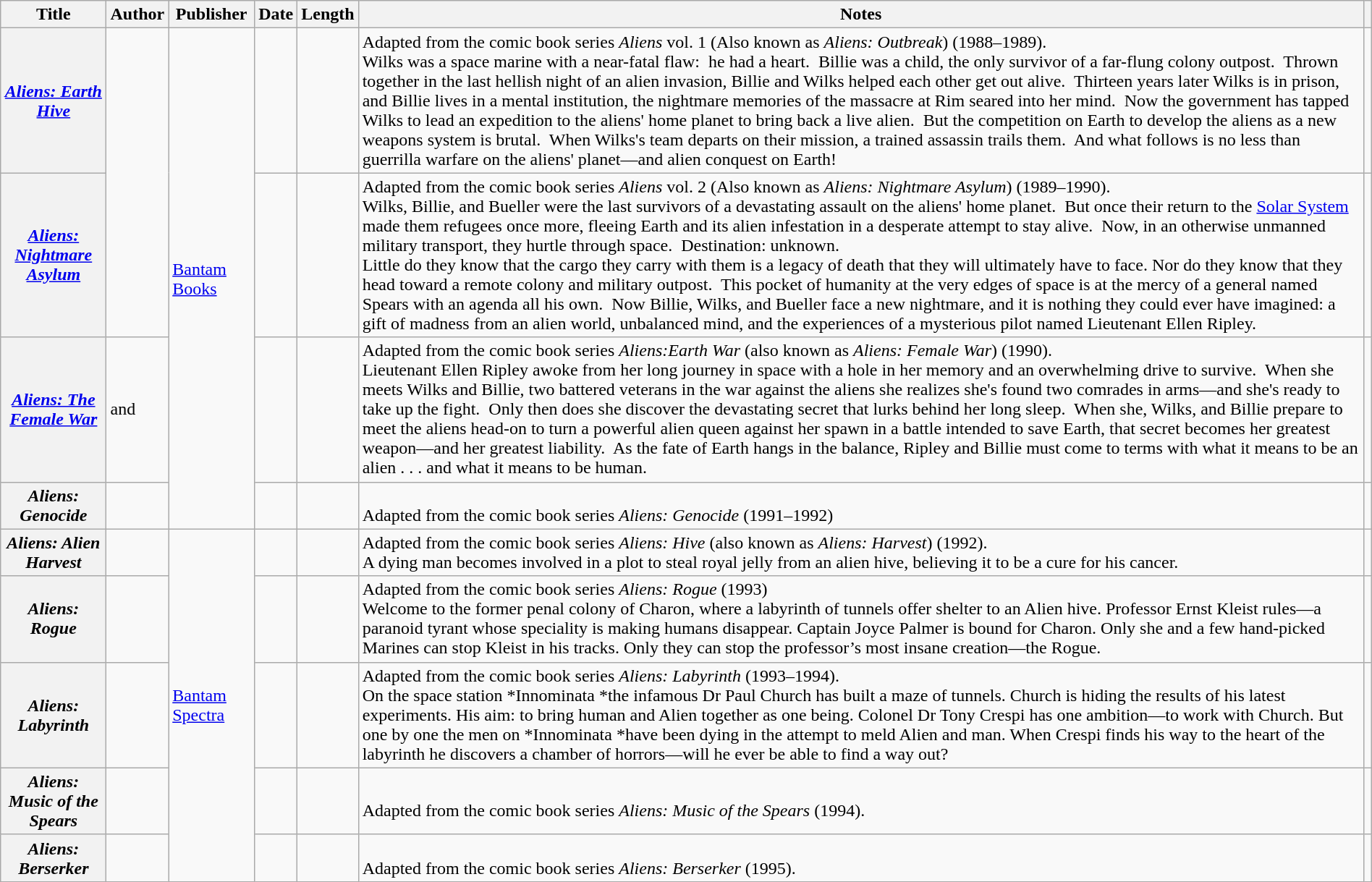<table class="wikitable plainrowheaders sortable" style="margin-right: 0;">
<tr>
<th scope="col">Title</th>
<th scope="col">Author</th>
<th scope="col">Publisher</th>
<th scope="col">Date</th>
<th scope="col">Length</th>
<th scope="col" class="unsortable">Notes</th>
<th scope="col" class="unsortable"></th>
</tr>
<tr>
<th scope="row"><em><a href='#'>Aliens: Earth Hive</a></em></th>
<td rowspan="2"></td>
<td rowspan="4"><a href='#'>Bantam Books</a></td>
<td></td>
<td></td>
<td>Adapted from the comic book series <em>Aliens</em> vol. 1 (Also known as <em>Aliens: Outbreak</em>) (1988–1989).<br>Wilks was a space marine with a near-fatal flaw:  he had a heart.  Billie was a child, the only survivor of a far-flung colony outpost.  Thrown together in the last hellish night of an alien invasion, Billie and Wilks helped each other get out alive.  Thirteen years later Wilks is in prison, and Billie lives in a mental institution, the nightmare memories of the massacre at Rim seared into her mind.  Now the government has tapped Wilks to lead an expedition to the aliens' home planet to bring back a live alien.  But the competition on Earth to develop the aliens as a new weapons system is brutal.  When Wilks's team departs on their mission, a trained assassin trails them.  And what follows is no less than guerrilla warfare on the aliens' planet—and alien conquest on Earth!</td>
<td style="text-align: center;"></td>
</tr>
<tr>
<th scope="row"><em><a href='#'>Aliens: Nightmare Asylum</a></em></th>
<td></td>
<td></td>
<td>Adapted from the comic book series <em>Aliens</em> vol. 2 (Also known as <em>Aliens: Nightmare Asylum</em>) (1989–1990).<br>Wilks, Billie, and Bueller were the last survivors of a devastating assault on the aliens' home planet.  But once their return to the <a href='#'>Solar System</a> made them refugees once more, fleeing Earth and its alien infestation in a desperate attempt to stay alive.  Now, in an otherwise unmanned military transport, they hurtle through space.  Destination: unknown.<br>Little do they know that the cargo they carry with them is a legacy of death that they will ultimately have to face. Nor do they know that they head toward a remote colony and military outpost.  This pocket of humanity at the very edges of space is at the mercy of a general named Spears with an agenda all his own.  Now Billie, Wilks, and Bueller face a new nightmare, and it is nothing they could ever have imagined: a gift of madness from an alien world, unbalanced mind, and the experiences of a mysterious pilot named Lieutenant Ellen Ripley.</td>
<td style="text-align: center;"></td>
</tr>
<tr>
<th scope="row"><em><a href='#'>Aliens: The Female War</a></em></th>
<td> and </td>
<td></td>
<td></td>
<td>Adapted from the comic book series <em>Aliens:Earth War</em> (also known as <em>Aliens: Female War</em>) (1990).<br>Lieutenant Ellen Ripley awoke from her long journey in space with a hole in her memory and an overwhelming drive to survive.  When she meets Wilks and Billie, two battered veterans in the war against the aliens she realizes she's found two comrades in arms—and she's ready to take up the fight.  Only then does she discover the devastating secret that lurks behind her long sleep.  When she, Wilks, and Billie prepare to meet the aliens head-on to turn a powerful alien queen against her spawn in a battle intended to save Earth, that secret becomes her greatest weapon—and her greatest liability.  As the fate of Earth hangs in the balance, Ripley and Billie must come to terms with what it means to be an alien . . . and what it means to be human.</td>
<td style="text-align: center;"></td>
</tr>
<tr>
<th scope="row"><em>Aliens: Genocide</em></th>
<td></td>
<td></td>
<td></td>
<td><br>Adapted from the comic book series <em>Aliens: Genocide</em> (1991–1992)</td>
<td></td>
</tr>
<tr>
<th scope="row"><em>Aliens: Alien Harvest</em></th>
<td></td>
<td rowspan="5"><a href='#'>Bantam Spectra</a></td>
<td></td>
<td></td>
<td>Adapted from the comic book series <em>Aliens: Hive</em> (also known as <em>Aliens: Harvest</em>) (1992).<br>A dying man becomes involved in a plot to steal royal jelly from an alien hive, believing it to be a cure for his cancer.</td>
<td style="text-align: center;"></td>
</tr>
<tr>
<th scope="row"><em>Aliens: Rogue</em></th>
<td></td>
<td></td>
<td></td>
<td>Adapted from the comic book series <em>Aliens: Rogue</em> (1993)<br>Welcome to the former penal colony of Charon, where a labyrinth of tunnels offer shelter to an Alien hive. Professor Ernst Kleist rules—a paranoid tyrant whose speciality is making humans disappear. Captain Joyce Palmer is bound for Charon. Only she and a few hand-picked Marines can stop Kleist in his tracks. Only they can stop the professor’s most insane creation—the Rogue.</td>
<td style="text-align: center;"></td>
</tr>
<tr>
<th scope="row"><em>Aliens: Labyrinth</em></th>
<td></td>
<td></td>
<td></td>
<td>Adapted from the comic book series <em>Aliens: Labyrinth</em> (1993–1994).<br>On the space station *Innominata *the infamous Dr Paul Church has built a maze of tunnels. Church is hiding the results of his latest experiments. His aim: to bring human and Alien together as one being. Colonel Dr Tony Crespi has one ambition—to work with Church. But one by one the men on *Innominata *have been dying in the attempt to meld Alien and man. When Crespi finds his way to the heart of the labyrinth he discovers a chamber of horrors—will he ever be able to find a way out?</td>
<td style="text-align: center;"></td>
</tr>
<tr>
<th scope="row"><em>Aliens: Music of the Spears</em></th>
<td></td>
<td></td>
<td></td>
<td><br>Adapted from the comic book series <em>Aliens: Music of the Spears</em> (1994).</td>
<td></td>
</tr>
<tr>
<th scope="row"><em>Aliens: Berserker</em></th>
<td></td>
<td></td>
<td></td>
<td><br>Adapted from the comic book series <em>Aliens: Berserker</em> (1995).</td>
<td></td>
</tr>
</table>
